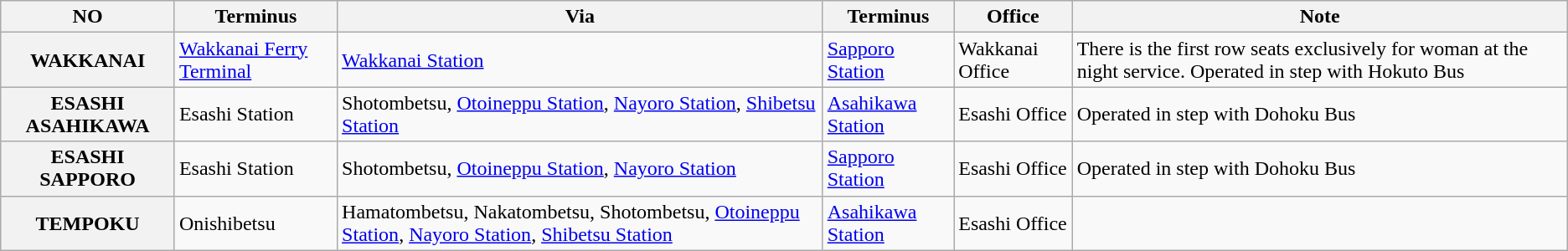<table class="wikitable plainrowheaders">
<tr>
<th scope="col">NO</th>
<th scope="col">Terminus</th>
<th scope="col">Via</th>
<th scope="col">Terminus</th>
<th scope="col">Office</th>
<th scope="col">Note</th>
</tr>
<tr>
<th scope="row">WAKKANAI</th>
<td><a href='#'>Wakkanai Ferry Terminal</a></td>
<td><a href='#'>Wakkanai Station</a></td>
<td><a href='#'>Sapporo Station</a></td>
<td>Wakkanai Office</td>
<td>There is the first row seats exclusively for woman at the night service. Operated in step with Hokuto Bus</td>
</tr>
<tr>
<th scope="row">ESASHI ASAHIKAWA</th>
<td>Esashi Station</td>
<td>Shotombetsu, <a href='#'>Otoineppu Station</a>, <a href='#'>Nayoro Station</a>, <a href='#'>Shibetsu Station</a></td>
<td><a href='#'>Asahikawa Station</a></td>
<td>Esashi Office</td>
<td>Operated in step with Dohoku Bus</td>
</tr>
<tr>
<th scope="row">ESASHI SAPPORO</th>
<td>Esashi Station</td>
<td>Shotombetsu, <a href='#'>Otoineppu Station</a>, <a href='#'>Nayoro Station</a></td>
<td><a href='#'>Sapporo Station</a></td>
<td>Esashi Office</td>
<td>Operated in step with Dohoku Bus</td>
</tr>
<tr>
<th scope="row">TEMPOKU</th>
<td>Onishibetsu</td>
<td>Hamatombetsu, Nakatombetsu, Shotombetsu, <a href='#'>Otoineppu Station</a>, <a href='#'>Nayoro Station</a>, <a href='#'>Shibetsu Station</a></td>
<td><a href='#'>Asahikawa Station</a></td>
<td>Esashi Office</td>
<td></td>
</tr>
</table>
